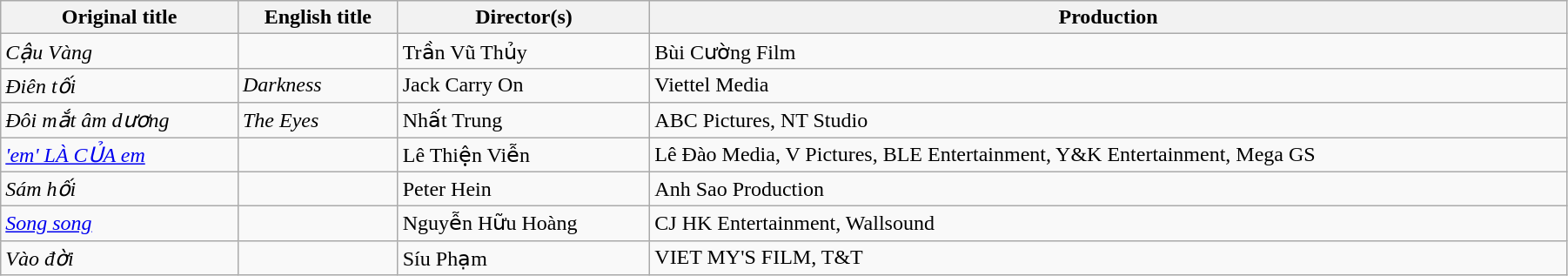<table class="sortable wikitable" style="width:95%; margin-bottom:2px">
<tr>
<th>Original title</th>
<th>English title</th>
<th>Director(s)</th>
<th>Production</th>
</tr>
<tr>
<td><em>Cậu Vàng</em></td>
<td></td>
<td>Trần Vũ Thủy</td>
<td>Bùi Cường Film</td>
</tr>
<tr>
<td><em>Điên tối</em></td>
<td><em>Darkness</em></td>
<td>Jack Carry On</td>
<td>Viettel Media</td>
</tr>
<tr>
<td><em>Đôi mắt âm dương</em></td>
<td><em>The Eyes</em></td>
<td>Nhất Trung</td>
<td>ABC Pictures, NT Studio</td>
</tr>
<tr>
<td><em><a href='#'>'em' LÀ CỦA em</a></em></td>
<td></td>
<td>Lê Thiện Viễn</td>
<td>Lê Đào Media, V Pictures, BLE Entertainment, Y&K Entertainment, Mega GS</td>
</tr>
<tr>
<td><em>Sám hối</em></td>
<td></td>
<td>Peter Hein</td>
<td>Anh Sao Production</td>
</tr>
<tr>
<td><em><a href='#'>Song song</a></em></td>
<td></td>
<td>Nguyễn Hữu Hoàng</td>
<td>CJ HK Entertainment, Wallsound</td>
</tr>
<tr>
<td><em>Vào đời</em></td>
<td></td>
<td>Síu Phạm</td>
<td>VIET MY'S FILM, T&T</td>
</tr>
</table>
